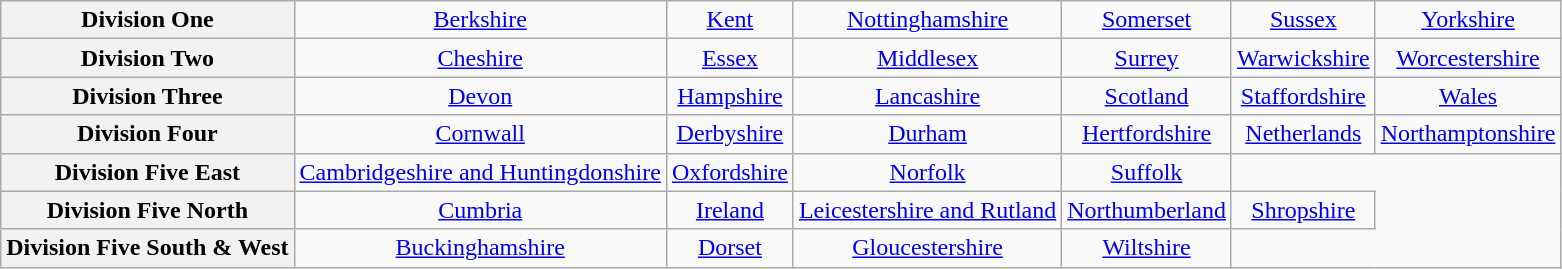<table class="wikitable" style="text-align: center" style="font-size: 95%; border: 1px #aaaaaa solid; border-collapse: collapse; clear:center;">
<tr>
<th>Division One</th>
<td><a href='#'>Berkshire</a></td>
<td><a href='#'>Kent</a></td>
<td><a href='#'>Nottinghamshire</a></td>
<td><a href='#'>Somerset</a></td>
<td><a href='#'>Sussex</a></td>
<td><a href='#'>Yorkshire</a></td>
</tr>
<tr>
<th>Division Two</th>
<td><a href='#'>Cheshire</a></td>
<td><a href='#'>Essex</a></td>
<td><a href='#'>Middlesex</a></td>
<td><a href='#'>Surrey</a></td>
<td><a href='#'>Warwickshire</a></td>
<td><a href='#'>Worcestershire</a></td>
</tr>
<tr>
<th>Division Three</th>
<td><a href='#'>Devon</a></td>
<td><a href='#'>Hampshire</a></td>
<td><a href='#'>Lancashire</a></td>
<td><a href='#'>Scotland</a></td>
<td><a href='#'>Staffordshire</a></td>
<td><a href='#'>Wales</a></td>
</tr>
<tr>
<th>Division Four</th>
<td><a href='#'>Cornwall</a></td>
<td><a href='#'>Derbyshire</a></td>
<td><a href='#'>Durham</a></td>
<td><a href='#'>Hertfordshire</a></td>
<td><a href='#'>Netherlands</a></td>
<td><a href='#'>Northamptonshire</a></td>
</tr>
<tr>
<th>Division Five East</th>
<td><a href='#'>Cambridgeshire and Huntingdonshire</a></td>
<td><a href='#'>Oxfordshire</a></td>
<td><a href='#'>Norfolk</a></td>
<td><a href='#'>Suffolk</a></td>
</tr>
<tr>
<th>Division Five North</th>
<td><a href='#'>Cumbria</a></td>
<td><a href='#'>Ireland</a></td>
<td><a href='#'>Leicestershire and Rutland</a></td>
<td><a href='#'>Northumberland</a></td>
<td><a href='#'>Shropshire</a></td>
</tr>
<tr>
<th>Division Five South & West</th>
<td><a href='#'>Buckinghamshire</a></td>
<td><a href='#'>Dorset</a></td>
<td><a href='#'>Gloucestershire</a></td>
<td><a href='#'>Wiltshire</a></td>
</tr>
</table>
